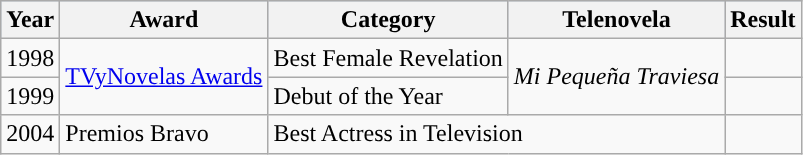<table class="wikitable">
<tr style="background:#b0c4de;">
<th>Year</th>
<th>Award</th>
<th>Category</th>
<th>Telenovela</th>
<th>Result</th>
</tr>
<tr>
<td>1998</td>
<td rowspan=2><a href='#'>TVyNovelas Awards</a></td>
<td>Best Female Revelation</td>
<td rowspan=2><em>Mi Pequeña Traviesa</em></td>
<td></td>
</tr>
<tr>
<td>1999</td>
<td>Debut of the Year</td>
<td></td>
</tr>
<tr>
<td>2004</td>
<td>Premios Bravo</td>
<td colspan=2>Best Actress in Television</td>
<td></td>
</tr>
</table>
